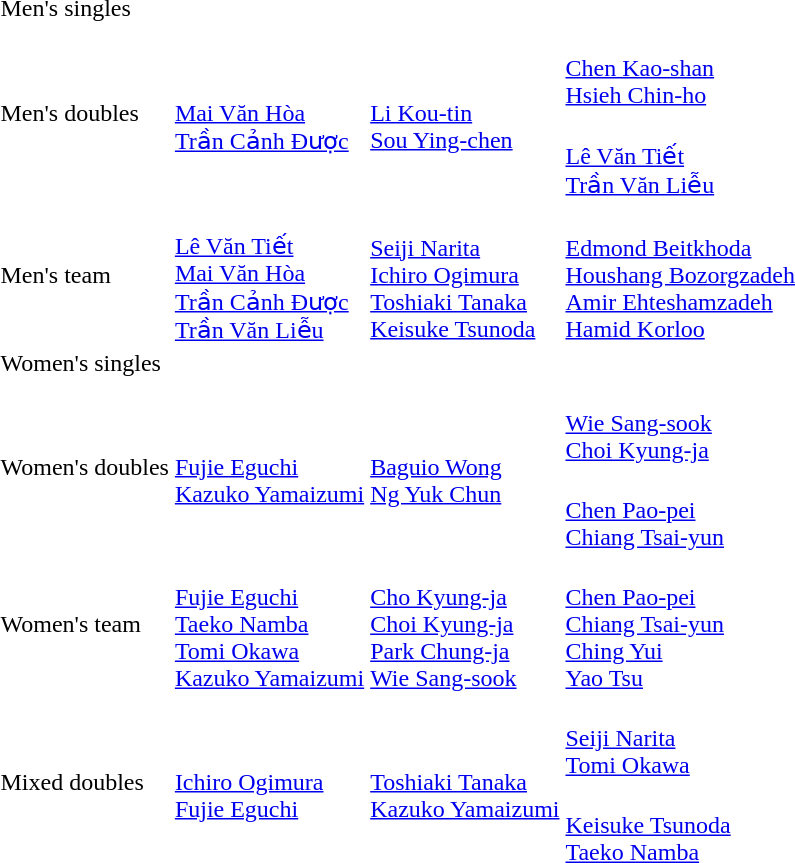<table>
<tr>
<td rowspan=2>Men's singles<br></td>
<td rowspan=2></td>
<td rowspan=2></td>
<td></td>
</tr>
<tr>
<td></td>
</tr>
<tr>
<td rowspan=2>Men's doubles<br></td>
<td rowspan=2><br><a href='#'>Mai Văn Hòa</a><br><a href='#'>Trần Cảnh Được</a></td>
<td rowspan=2><br><a href='#'>Li Kou-tin</a><br><a href='#'>Sou Ying-chen</a></td>
<td><br><a href='#'>Chen Kao-shan</a><br><a href='#'>Hsieh Chin-ho</a></td>
</tr>
<tr>
<td><br><a href='#'>Lê Văn Tiết</a><br><a href='#'>Trần Văn Liễu</a></td>
</tr>
<tr>
<td>Men's team<br></td>
<td><br><a href='#'>Lê Văn Tiết</a><br><a href='#'>Mai Văn Hòa</a><br><a href='#'>Trần Cảnh Được</a><br><a href='#'>Trần Văn Liễu</a></td>
<td><br><a href='#'>Seiji Narita</a><br><a href='#'>Ichiro Ogimura</a><br><a href='#'>Toshiaki Tanaka</a><br><a href='#'>Keisuke Tsunoda</a></td>
<td><br><a href='#'>Edmond Beitkhoda</a><br><a href='#'>Houshang Bozorgzadeh</a><br><a href='#'>Amir Ehteshamzadeh</a><br><a href='#'>Hamid Korloo</a></td>
</tr>
<tr>
<td rowspan=2>Women's singles<br></td>
<td rowspan=2></td>
<td rowspan=2></td>
<td></td>
</tr>
<tr>
<td></td>
</tr>
<tr>
<td rowspan=2>Women's doubles<br></td>
<td rowspan=2><br><a href='#'>Fujie Eguchi</a><br><a href='#'>Kazuko Yamaizumi</a></td>
<td rowspan=2><br><a href='#'>Baguio Wong</a><br><a href='#'>Ng Yuk Chun</a></td>
<td><br><a href='#'>Wie Sang-sook</a><br><a href='#'>Choi Kyung-ja</a></td>
</tr>
<tr>
<td><br><a href='#'>Chen Pao-pei</a><br><a href='#'>Chiang Tsai-yun</a></td>
</tr>
<tr>
<td>Women's team<br></td>
<td><br><a href='#'>Fujie Eguchi</a><br><a href='#'>Taeko Namba</a><br><a href='#'>Tomi Okawa</a><br><a href='#'>Kazuko Yamaizumi</a></td>
<td><br><a href='#'>Cho Kyung-ja</a><br><a href='#'>Choi Kyung-ja</a><br><a href='#'>Park Chung-ja</a><br><a href='#'>Wie Sang-sook</a></td>
<td><br><a href='#'>Chen Pao-pei</a><br><a href='#'>Chiang Tsai-yun</a><br><a href='#'>Ching Yui</a><br><a href='#'>Yao Tsu</a></td>
</tr>
<tr>
<td rowspan=2>Mixed doubles<br></td>
<td rowspan=2><br><a href='#'>Ichiro Ogimura</a><br><a href='#'>Fujie Eguchi</a></td>
<td rowspan=2><br><a href='#'>Toshiaki Tanaka</a><br><a href='#'>Kazuko Yamaizumi</a></td>
<td><br><a href='#'>Seiji Narita</a><br><a href='#'>Tomi Okawa</a></td>
</tr>
<tr>
<td><br><a href='#'>Keisuke Tsunoda</a><br><a href='#'>Taeko Namba</a></td>
</tr>
</table>
